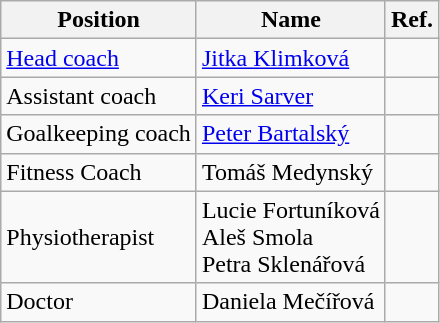<table class="wikitable">
<tr>
<th>Position</th>
<th>Name</th>
<th>Ref.</th>
</tr>
<tr>
<td><a href='#'>Head coach</a></td>
<td> <a href='#'>Jitka Klimková</a></td>
<td></td>
</tr>
<tr>
<td>Assistant coach</td>
<td> <a href='#'>Keri Sarver</a><br> </td>
<td></td>
</tr>
<tr>
<td>Goalkeeping coach</td>
<td> <a href='#'>Peter Bartalský</a></td>
<td></td>
</tr>
<tr>
<td>Fitness Coach</td>
<td> Tomáš Medynský</td>
<td></td>
</tr>
<tr>
<td>Physiotherapist</td>
<td> Lucie Fortuníková<br> Aleš Smola<br> Petra Sklenářová</td>
<td></td>
</tr>
<tr>
<td>Doctor</td>
<td> Daniela Mečířová</td>
<td></td>
</tr>
</table>
